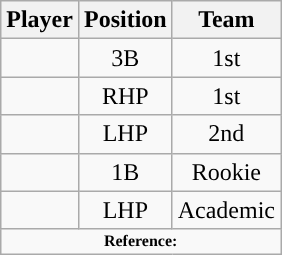<table class="wikitable sortable sortable" style="text-align: center">
<tr align=center>
<th>Player</th>
<th>Position</th>
<th>Team</th>
</tr>
<tr>
<td></td>
<td>3B</td>
<td>1st</td>
</tr>
<tr>
<td></td>
<td>RHP</td>
<td>1st</td>
</tr>
<tr>
<td></td>
<td>LHP</td>
<td>2nd</td>
</tr>
<tr>
<td></td>
<td>1B</td>
<td>Rookie</td>
</tr>
<tr>
<td></td>
<td>LHP</td>
<td>Academic</td>
</tr>
<tr class="sortbottom">
<td colspan="4"  style="font-size:8pt; text-align:center;"><strong>Reference:</strong></td>
</tr>
</table>
